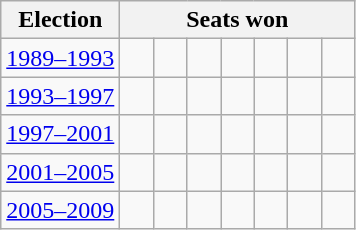<table class="wikitable">
<tr>
<th>Election</th>
<th colspan=7>Seats won</th>
</tr>
<tr>
<td><a href='#'>1989–1993</a></td>
<td width=15 > </td>
<td width=15 > </td>
<td width=15 > </td>
<td width=15 > </td>
<td width=15 > </td>
<td width=15 > </td>
<td width=15 > </td>
</tr>
<tr>
<td><a href='#'>1993–1997</a></td>
<td width=15 > </td>
<td width=15 > </td>
<td width=15 > </td>
<td width=15 > </td>
<td width=15 > </td>
<td width=15 > </td>
<td width=15 > </td>
</tr>
<tr>
<td><a href='#'>1997–2001</a></td>
<td width=15 > </td>
<td width=15 > </td>
<td width=15 > </td>
<td width=15 > </td>
<td width=15 > </td>
<td width=15 > </td>
<td width=15 > </td>
</tr>
<tr>
<td><a href='#'>2001–2005</a></td>
<td width=15 > </td>
<td width=15 > </td>
<td width=15 > </td>
<td width=15 > </td>
<td width=15 > </td>
<td width=15 > </td>
<td width=15 > </td>
</tr>
<tr>
<td><a href='#'>2005–2009</a></td>
<td width=15 > </td>
<td width=15 > </td>
<td width=15 > </td>
<td width=15 > </td>
<td width=15 > </td>
<td width=15 > </td>
<td width=15 > </td>
</tr>
</table>
